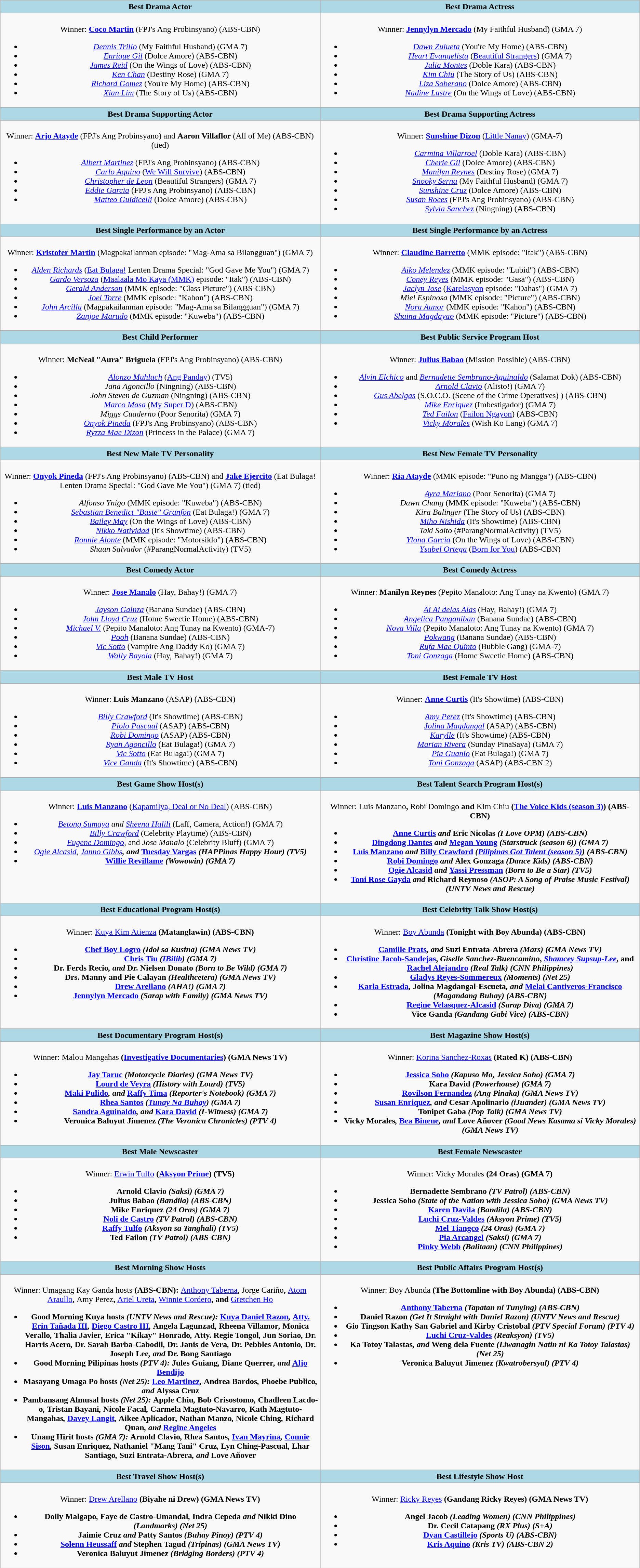<table class="wikitable"  style="text-align:center;">
<tr>
<th style="background:#ADD8E6; width:50%">Best Drama Actor</th>
<th style="background:#ADD8E6; width:50%">Best Drama Actress</th>
</tr>
<tr>
<td valign="top"><br>Winner: <strong><a href='#'>Coco Martin</a></strong> (FPJ's Ang Probinsyano) (ABS-CBN)<ul><li><em><a href='#'>Dennis Trillo</a></em> (My Faithful Husband) (GMA 7)</li><li><em><a href='#'>Enrique Gil</a></em> (Dolce Amore) (ABS-CBN)</li><li><em><a href='#'>James Reid</a></em> (On the Wings of Love) (ABS-CBN)</li><li><em><a href='#'>Ken Chan</a></em> (Destiny Rose) (GMA 7)</li><li><em><a href='#'>Richard Gomez</a></em> (You're My Home) (ABS-CBN)</li><li><em><a href='#'>Xian Lim</a></em> (The Story of Us) (ABS-CBN)</li></ul></td>
<td valign="top"><br>Winner: <strong><a href='#'>Jennylyn Mercado</a></strong> (My Faithful Husband) (GMA 7)<ul><li><em><a href='#'>Dawn Zulueta</a></em> (You're My Home) (ABS-CBN)</li><li><em><a href='#'>Heart Evangelista</a></em> (<a href='#'>Beautiful Strangers</a>) (GMA 7)</li><li><em><a href='#'>Julia Montes</a></em> (Doble Kara) (ABS-CBN)</li><li><em><a href='#'>Kim Chiu</a></em> (The Story of Us) (ABS-CBN)</li><li><em><a href='#'>Liza Soberano</a></em> (Dolce Amore) (ABS-CBN)</li><li><em><a href='#'>Nadine Lustre</a></em> (On the Wings of Love) (ABS-CBN)</li></ul></td>
</tr>
<tr>
<th style="background:#ADD8E6; width:50%">Best Drama Supporting Actor</th>
<th style="background:#ADD8E6; width:50%">Best Drama Supporting Actress</th>
</tr>
<tr>
<td valign="top"><br>Winner: <strong><a href='#'>Arjo Atayde</a></strong> (FPJ's Ang Probinsyano) and  <strong>Aaron Villaflor</strong> (All of Me) (ABS-CBN) (tied)<ul><li><em><a href='#'>Albert Martinez</a></em> (FPJ's Ang Probinsyano) (ABS-CBN)</li><li><em><a href='#'>Carlo Aquino</a></em> (<a href='#'>We Will Survive</a>) (ABS-CBN)</li><li><em><a href='#'>Christopher de Leon</a></em> (Beautiful Strangers) (GMA 7)</li><li><em><a href='#'>Eddie Garcia</a></em> (FPJ's Ang Probinsyano) (ABS-CBN)</li><li><em><a href='#'>Matteo Guidicelli</a></em> (Dolce Amore) (ABS-CBN)</li></ul></td>
<td valign="top"><br>Winner: <strong><a href='#'>Sunshine Dizon</a></strong> (<a href='#'>Little Nanay</a>) (GMA-7)<ul><li><em><a href='#'>Carmina Villarroel</a></em> (Doble Kara) (ABS-CBN)</li><li><em><a href='#'>Cherie Gil</a></em> (Dolce Amore) (ABS-CBN)</li><li><em><a href='#'>Manilyn Reynes</a></em> (Destiny Rose) (GMA 7)</li><li><em><a href='#'>Snooky Serna</a></em> (My Faithful Husband) (GMA 7)</li><li><em><a href='#'>Sunshine Cruz</a></em> (Dolce Amore) (ABS-CBN)</li><li><em><a href='#'>Susan Roces</a></em> (FPJ's Ang Probinsyano) (ABS-CBN)</li><li><em><a href='#'>Sylvia Sanchez</a></em> (Ningning) (ABS-CBN)</li></ul></td>
</tr>
<tr>
<th style="background:#ADD8E6; width:50%">Best Single Performance by an Actor</th>
<th style="background:#ADD8E6; width:50%">Best Single Performance by an Actress</th>
</tr>
<tr>
<td valign="top"><br>Winner: <strong><a href='#'>Kristofer Martin</a></strong> (Magpakailanman episode: "Mag-Ama sa Bilangguan") (GMA 7)<ul><li><em><a href='#'>Alden Richards</a></em> (<a href='#'>Eat Bulaga!</a> Lenten Drama Special: "God Gave Me You") (GMA 7)</li><li><em><a href='#'>Gardo Versoza</a></em> (<a href='#'>Maalaala Mo Kaya (MMK)</a> episode: "Itak") (ABS-CBN)</li><li><em><a href='#'>Gerald Anderson</a></em> (MMK episode: "Class Picture") (ABS-CBN)</li><li><em><a href='#'>Joel Torre</a></em> (MMK episode: "Kahon") (ABS-CBN)</li><li><em><a href='#'>John Arcilla</a></em> (Magpakailanman episode: "Mag-Ama sa Bilangguan") (GMA 7)</li><li><em><a href='#'>Zanjoe Marudo</a></em> (MMK episode: "Kuweba") (ABS-CBN)</li></ul></td>
<td valign="top"><br>Winner: <strong><a href='#'>Claudine Barretto</a></strong> (MMK episode: "Itak") (ABS-CBN)<ul><li><em><a href='#'>Aiko Melendez</a></em> (MMK episode: "Lubid") (ABS-CBN)</li><li><em><a href='#'>Coney Reyes</a></em> (MMK episode: "Gasa") (ABS-CBN)</li><li><em><a href='#'>Jaclyn Jose</a></em> (<a href='#'>Karelasyon</a> episode: "Dahas") (GMA 7)</li><li><em>Miel Espinosa</em> (MMK episode: "Picture") (ABS-CBN)</li><li><em><a href='#'>Nora Aunor</a></em> (MMK episode: "Kahon") (ABS-CBN)</li><li><em><a href='#'>Shaina Magdayao</a></em> (MMK episode: "Picture") (ABS-CBN)</li></ul></td>
</tr>
<tr>
<th style="background:#ADD8E6; width:50%">Best Child Performer</th>
<th style="background:#ADD8E6; width:50%">Best Public Service Program Host</th>
</tr>
<tr>
<td valign="top"><br>Winner: <strong>McNeal "Aura" Briguela</strong> (FPJ's Ang Probinsyano) (ABS-CBN)<ul><li><em><a href='#'>Alonzo Muhlach</a></em> (<a href='#'>Ang Panday</a>) (TV5)</li><li><em>Jana Agoncillo</em> (Ningning) (ABS-CBN)</li><li><em>John Steven de Guzman</em> (Ningning) (ABS-CBN)</li><li><em><a href='#'>Marco Masa</a></em> (<a href='#'>My Super D</a>) (ABS-CBN)</li><li><em>Miggs Cuaderno</em> (Poor Senorita) (GMA 7)</li><li><em><a href='#'>Onyok Pineda</a></em> (FPJ's Ang Probinsyano) (ABS-CBN)</li><li><em><a href='#'>Ryzza Mae Dizon</a></em> (Princess in the Palace) (GMA 7)</li></ul></td>
<td valign="top"><br>Winner: <strong><a href='#'>Julius Babao</a></strong> (Mission Possible) (ABS-CBN)<ul><li><em><a href='#'>Alvin Elchico</a></em> and <em><a href='#'>Bernadette Sembrano-Aguinaldo</a></em> (Salamat Dok) (ABS-CBN)</li><li><em><a href='#'>Arnold Clavio</a></em> (Alisto!) (GMA 7)</li><li><em><a href='#'>Gus Abelgas</a></em> (S.O.C.O. (Scene of the Crime Operatives) ) (ABS-CBN)</li><li><em><a href='#'>Mike Enriquez</a></em> (Imbestigador) (GMA 7)</li><li><em><a href='#'>Ted Failon</a></em> (<a href='#'>Failon Ngayon</a>) (ABS-CBN)</li><li><em><a href='#'>Vicky Morales</a></em> (Wish Ko Lang) (GMA 7)</li></ul></td>
</tr>
<tr>
<th style="background:#ADD8E6; width:50%">Best New Male TV Personality</th>
<th style="background:#ADD8E6; width:50%">Best New Female TV Personality</th>
</tr>
<tr>
<td valign="top"><br>Winner: <strong><a href='#'>Onyok Pineda</a></strong> (FPJ's Ang Probinsyano) (ABS-CBN) and <strong><a href='#'>Jake Ejercito</a></strong> (Eat Bulaga! Lenten Drama Special: "God Gave Me You") (GMA 7) (tied)<ul><li><em>Alfonso Ynigo</em> (MMK episode: "Kuweba") (ABS-CBN)</li><li><em><a href='#'>Sebastian Benedict "Baste" Granfon</a></em> (Eat Bulaga!) (GMA 7)</li><li><em><a href='#'>Bailey May</a></em> (On the Wings of Love) (ABS-CBN)</li><li><em><a href='#'>Nikko Natividad</a></em> (It's Showtime) (ABS-CBN)</li><li><em><a href='#'>Ronnie Alonte</a></em> (MMK episode: "Motorsiklo") (ABS-CBN)</li><li><em>Shaun Salvador</em> (#ParangNormalActivity) (TV5)</li></ul></td>
<td valign="top"><br>Winner: <strong><a href='#'>Ria Atayde</a></strong> (MMK episode: "Puno ng Mangga") (ABS-CBN)<ul><li><em><a href='#'>Ayra Mariano</a></em> (Poor Senorita) (GMA 7)</li><li><em>Dawn Chang</em> (MMK episode: "Kuweba") (ABS-CBN)</li><li><em>Kira Balinger</em> (The Story of Us) (ABS-CBN)</li><li><em><a href='#'>Miho Nishida</a></em> (It's Showtime) (ABS-CBN)</li><li><em>Taki Saito</em> (#ParangNormalActivity) (TV5)</li><li><em><a href='#'>Ylona Garcia</a></em> (On the Wings of Love) (ABS-CBN)</li><li><em><a href='#'>Ysabel Ortega</a></em> (<a href='#'>Born for You</a>) (ABS-CBN)</li></ul></td>
</tr>
<tr>
<th style="background:#ADD8E6; width:50%">Best Comedy Actor</th>
<th style="background:#ADD8E6; width:50%">Best Comedy Actress</th>
</tr>
<tr>
<td valign="top"><br>Winner: <strong><a href='#'>Jose Manalo</a></strong> (Hay, Bahay!) (GMA 7)<ul><li><em><a href='#'>Jayson Gainza</a></em> (Banana Sundae) (ABS-CBN)</li><li><em><a href='#'>John Lloyd Cruz</a></em> (Home Sweetie Home) (ABS-CBN)</li><li><em><a href='#'>Michael V.</a></em> (Pepito Manaloto: Ang Tunay na Kwento) (GMA-7)</li><li><em><a href='#'>Pooh</a></em> (Banana Sundae) (ABS-CBN)</li><li><em><a href='#'>Vic Sotto</a></em> (Vampire Ang Daddy Ko) (GMA 7)</li><li><em><a href='#'>Wally Bayola</a></em> (Hay, Bahay!) (GMA 7)</li></ul></td>
<td valign="top"><br>Winner: <strong>Manilyn Reynes</strong> (Pepito Manaloto: Ang Tunay na Kwento) (GMA 7)<ul><li><em><a href='#'>Ai Ai delas Alas</a></em> (Hay, Bahay!) (GMA 7)</li><li><em><a href='#'>Angelica Panganiban</a></em> (Banana Sundae) (ABS-CBN)</li><li><em><a href='#'>Nova Villa</a></em> (Pepito Manaloto: Ang Tunay na Kwento) (GMA 7)</li><li><em><a href='#'>Pokwang</a></em> (Banana Sundae) (ABS-CBN)</li><li><em><a href='#'>Rufa Mae Quinto</a></em> (Bubble Gang) (GMA-7)</li><li><em><a href='#'>Toni Gonzaga</a></em> (Home Sweetie Home) (ABS-CBN)</li></ul></td>
</tr>
<tr>
<th style="background:#ADD8E6; width:50%">Best Male TV Host</th>
<th style="background:#ADD8E6; width:50%">Best Female TV Host</th>
</tr>
<tr>
<td valign="top"><br>Winner: <strong>Luis Manzano</strong> (ASAP) (ABS-CBN)<ul><li><em><a href='#'>Billy Crawford</a></em> (It's Showtime) (ABS-CBN)</li><li><em><a href='#'>Piolo Pascual</a></em> (ASAP) (ABS-CBN)</li><li><em><a href='#'>Robi Domingo</a></em> (ASAP) (ABS-CBN)</li><li><em><a href='#'>Ryan Agoncillo</a></em> (Eat Bulaga!) (GMA 7)</li><li><em><a href='#'>Vic Sotto</a></em> (Eat Bulaga!) (GMA 7)</li><li><em><a href='#'>Vice Ganda</a></em> (It's Showtime) (ABS-CBN)</li></ul></td>
<td valign="top"><br>Winner: <strong><a href='#'>Anne Curtis</a></strong> (It's Showtime) (ABS-CBN)<ul><li><em><a href='#'>Amy Perez</a></em> (It's Showtime) (ABS-CBN)</li><li><em><a href='#'>Jolina Magdangal</a></em> (ASAP) (ABS-CBN)</li><li><em><a href='#'>Karylle</a></em> (It's Showtime) (ABS-CBN)</li><li><em><a href='#'>Marian Rivera</a></em> (Sunday PinaSaya) (GMA 7)</li><li><em><a href='#'>Pia Guanio</a></em> (Eat Bulaga!) (GMA 7)</li><li><em><a href='#'>Toni Gonzaga</a></em> (ASAP) (ABS-CBN 2)</li></ul></td>
</tr>
<tr>
<th style="background:#ADD8E6; width:50%">Best Game Show Host(s)</th>
<th style="background:#ADD8E6; width:50%">Best Talent Search Program Host(s)</th>
</tr>
<tr>
<td valign="top"><br>Winner: <strong><a href='#'>Luis Manzano</a></strong> (<a href='#'>Kapamilya, Deal or No Deal</a>) (ABS-CBN)<ul><li><em><a href='#'>Betong Sumaya</a> and <a href='#'>Sheena Halili</a></em> (Laff, Camera, Action!) (GMA 7)</li><li><em><a href='#'>Billy Crawford</a></em> (Celebrity Playtime) (ABS-CBN)</li><li><em><a href='#'>Eugene Domingo</a></em>, and <em>Jose Manalo</em> (Celebrity Bluff) (GMA 7)</li><li><em><a href='#'>Ogie Alcasid</a></em>, <em><a href='#'>Janno Gibbs</a><strong>, and </em><a href='#'>Tuesday Vargas</a><em> (HAPPinas Happy Hour) (TV5)</li><li></em><a href='#'>Willie Revillame</a><em> (Wowowin) (GMA 7)</li></ul></td>
<td valign="top"><br>Winner: </strong>Luis Manzano<strong>, </strong>Robi Domingo<strong> and </strong>Kim Chiu<strong> (<a href='#'>The Voice Kids (season 3)</a>) (ABS-CBN)<ul><li></em><a href='#'>Anne Curtis</a><em> and </em>Eric Nicolas<em> (I Love OPM) (ABS-CBN)</li><li></em><a href='#'>Dingdong Dantes</a><em> and </em><a href='#'>Megan Young</a><em> (Starstruck (season 6)) (GMA 7)</li><li></em><a href='#'>Luis Manzano</a><em> and </em><a href='#'>Billy Crawford</a><em> (<a href='#'>Pilipinas Got Talent (season 5)</a>) (ABS-CBN)</li><li></em><a href='#'>Robi Domingo</a><em> and </em>Alex Gonzaga<em> (Dance Kids) (ABS-CBN)</li><li></em><a href='#'>Ogie Alcasid</a><em> and </em><a href='#'>Yassi Pressman</a><em> (Born to Be a Star) (TV5)</li><li></em><a href='#'>Toni Rose Gayda</a><em> and </em>Richard Reynoso<em> (ASOP: A Song of Praise Music Festival) (UNTV News and Rescue)</li></ul></td>
</tr>
<tr>
<th style="background:#ADD8E6; width:50%">Best Educational Program Host(s)</th>
<th style="background:#ADD8E6; width:50%">Best Celebrity Talk Show Host(s)</th>
</tr>
<tr>
<td valign="top"><br>Winner: </strong><a href='#'>Kuya Kim Atienza</a><strong> (Matanglawin) (ABS-CBN)<ul><li></em><a href='#'>Chef Boy Logro</a><em> (Idol sa Kusina) (GMA News TV)</li><li></em><a href='#'>Chris Tiu</a><em> (<a href='#'>IBilib</a>) (GMA 7)</li><li></em>Dr. Ferds Recio<em>, and </em>Dr. Nielsen Donato<em> (Born to Be Wild) (GMA 7)</li><li></em>Drs. Manny and Pie Calayan<em> (Healthcetera) (GMA News TV)</li><li></em><a href='#'>Drew Arellano</a><em> (AHA!) (GMA 7)</li><li></em><a href='#'>Jennylyn Mercado</a><em> (Sarap with Family) (GMA News TV)</li></ul></td>
<td valign="top"><br>Winner: </strong><a href='#'>Boy Abunda</a><strong> (Tonight with Boy Abunda) (ABS-CBN)<ul><li></em><a href='#'>Camille Prats</a><em>, and </em>Suzi Entrata-Abrera<em> (Mars) (GMA News TV)</li><li></em><a href='#'>Christine Jacob-Sandejas</a>, <em>Giselle Sanchez-Buencamino</em>, <em><a href='#'>Shamcey Supsup-Lee</a></em>, and <a href='#'>Rachel Alejandro</a><em> (Real Talk) (CNN Philippines)</li><li></em><a href='#'>Gladys Reyes-Sommereux</a><em> (Moments) (Net 25)</li><li></em><a href='#'>Karla Estrada</a><em>, </em>Jolina Magdangal-Escueta<em>, and </em><a href='#'>Melai Cantiveros-Francisco</a><em> (Magandang Buhay) (ABS-CBN)</li><li></em><a href='#'>Regine Velasquez-Alcasid</a><em> (Sarap Diva) (GMA 7)</li><li></em>Vice Ganda<em> (Gandang Gabi Vice) (ABS-CBN)</li></ul></td>
</tr>
<tr>
<th style="background:#ADD8E6; width:50%">Best Documentary Program Host(s)</th>
<th style="background:#ADD8E6; width:50%">Best Magazine Show Host(s)</th>
</tr>
<tr>
<td valign="top"><br>Winner: </strong>Malou Mangahas<strong> (<a href='#'>Investigative Documentaries</a>) (GMA News TV)<ul><li></em><a href='#'>Jay Taruc</a><em> (Motorcycle Diaries) (GMA News TV)</li><li></em><a href='#'>Lourd de Veyra</a><em> (History with Lourd) (TV5)</li><li></em><a href='#'>Maki Pulido</a><em>, and </em><a href='#'>Raffy Tima</a><em> (Reporter's Notebook) (GMA 7)</li><li></em><a href='#'>Rhea Santos</a><em> (<a href='#'>Tunay Na Buhay</a>) (GMA 7)</li><li></em><a href='#'>Sandra Aguinaldo</a><em>, and </em><a href='#'>Kara David</a><em> (I-Witness) (GMA 7)</li><li></em>Veronica Baluyut Jimenez<em> (The Veronica Chronicles) (PTV 4)</li></ul></td>
<td valign="top"><br>Winner: </strong><a href='#'>Korina Sanchez-Roxas</a><strong> (Rated K) (ABS-CBN)<ul><li></em><a href='#'>Jessica Soho</a><em> (Kapuso Mo, Jessica Soho) (GMA 7)</li><li></em>Kara David<em> (Powerhouse) (GMA 7)</li><li></em><a href='#'>Rovilson Fernandez</a><em> (Ang Pinaka) (GMA News TV)</li><li></em><a href='#'>Susan Enriquez</a><em>, and </em>Cesar Apolinario<em> (iJuander) (GMA News TV)</li><li></em>Tonipet Gaba<em> (Pop Talk) (GMA News TV)</li><li></em>Vicky Morales<em>, </em><a href='#'>Bea Binene</a><em>, and </em>Love Añover<em> (Good News Kasama si Vicky Morales) (GMA News TV)</li></ul></td>
</tr>
<tr>
<th style="background:#ADD8E6; width:50%">Best Male Newscaster</th>
<th style="background:#ADD8E6; width:50%">Best Female Newscaster</th>
</tr>
<tr>
<td valign="top"><br>Winner: </strong><a href='#'>Erwin Tulfo</a><strong> (<a href='#'>Aksyon Prime</a>) (TV5)<ul><li></em>Arnold Clavio<em> (Saksi) (GMA 7)</li><li></em>Julius Babao<em> (Bandila) (ABS-CBN)</li><li></em>Mike Enriquez<em> (24 Oras) (GMA 7)</li><li></em><a href='#'>Noli de Castro</a><em> (TV Patrol) (ABS-CBN)</li><li></em><a href='#'>Raffy Tulfo</a><em> (Aksyon sa Tanghali) (TV5)</li><li></em>Ted Failon<em> (TV Patrol) (ABS-CBN)</li></ul></td>
<td valign="top"><br>Winner: </strong>Vicky Morales<strong> (24 Oras) (GMA 7)<ul><li></em>Bernadette Sembrano<em> (TV Patrol) (ABS-CBN)</li><li></em>Jessica Soho<em> (State of the Nation with Jessica Soho) (GMA News TV)</li><li></em><a href='#'>Karen Davila</a><em> (Bandila) (ABS-CBN)</li><li></em><a href='#'>Luchi Cruz-Valdes</a><em> (Aksyon Prime) (TV5)</li><li></em><a href='#'>Mel Tiangco</a><em> (24 Oras) (GMA 7)</li><li></em><a href='#'>Pia Arcangel</a><em> (Saksi) (GMA 7)</li><li></em><a href='#'>Pinky Webb</a><em> (Balitaan) (CNN Philippines)</li></ul></td>
</tr>
<tr>
<th style="background:#ADD8E6; width:50%">Best Morning Show Hosts</th>
<th style="background:#ADD8E6; width:50%">Best Public Affairs Program Host(s)</th>
</tr>
<tr>
<td valign="top"><br>Winner: </strong>Umagang Kay Ganda hosts<strong> (ABS-CBN): </strong><a href='#'>Anthony Taberna</a><strong>, </strong>Jorge Cariño<strong>, </strong><a href='#'>Atom Araullo</a><strong>, </strong>Amy Perez<strong>, </strong><a href='#'>Ariel Ureta</a><strong>, </strong><a href='#'>Winnie Cordero</a><strong>, and </strong><a href='#'>Gretchen Ho</a><strong><ul><li></em>Good Morning Kuya hosts<em> (UNTV News and Rescue): </em><a href='#'>Kuya Daniel Razon</a><em>, </em><a href='#'>Atty. Erin Tañada III</a><em>, </em><a href='#'>Diego Castro III</a><em>, </em>Angela Lagunzad<em>, </em>Rheena Villamor<em>, </em>Monica Verallo<em>, </em>Thalia Javier<em>, </em>Erica "Kikay" Honrado<em>, </em>Atty. Regie Tongol<em>, </em>Jun Soriao<em>, </em>Dr. Harris Acero<em>, </em>Dr. Sarah Barba-Cabodil<em>, </em>Dr. Janis de Vera<em>, </em>Dr. Pebbles Antonio<em>, </em>Dr. Joseph Lee<em>, and </em>Dr. Bong Santiago<em></li><li></em>Good Morning Pilipinas hosts<em> (PTV 4): </em>Jules Guiang<em>, </em>Diane Querrer<em>, and </em><a href='#'>Aljo Bendijo</a><em></li><li></em>Masayang Umaga Po hosts<em> (Net 25): </em><a href='#'>Leo Martinez</a><em>, </em>Andrea Bardos<em>, </em>Phoebe Publico<em>, and </em>Alyssa Cruz<em></li><li></em>Pambansang Almusal hosts<em> (Net 25): </em>Apple Chiu<em>, </em>Bob Crisostomo<em>, </em>Chadleen Lacdo-o<em>, </em>Tristan Bayani<em>, </em>Nicole Facal<em>, </em>Carmela Magtuto-Navarro<em>, </em>Kath Magtuto-Mangahas<em>, </em><a href='#'>Davey Langit</a><em>, </em>Aikee Aplicador<em>, </em>Nathan Manzo<em>, </em>Nicole Ching<em>, </em>Richard Quan<em>, and </em><a href='#'>Regine Angeles</a><em></li><li></em>Unang Hirit hosts<em> (GMA 7): </em>Arnold Clavio<em>, </em>Rhea Santos<em>, </em><a href='#'>Ivan Mayrina</a><em>, </em><a href='#'>Connie Sison</a><em>, </em>Susan Enriquez<em>, </em>Nathaniel "Mang Tani" Cruz<em>, </em>Lyn Ching-Pascual<em>, </em>Lhar Santiago<em>, </em>Suzi Entrata-Abrera<em>, and </em>Love Añover<em></li></ul></td>
<td valign="top"><br>Winner: </strong>Boy Abunda<strong> (The Bottomline with Boy Abunda) (ABS-CBN)<ul><li></em><a href='#'>Anthony Taberna</a><em> (Tapatan ni Tunying) (ABS-CBN)</li><li></em>Daniel Razon<em> (Get It Straight with Daniel Razon) (UNTV News and Rescue)</li><li></em>Gio Tingson Kathy San Gabriel and Kirby Cristobal<em> (PTV Special Forum) (PTV 4)</li><li></em><a href='#'>Luchi Cruz-Valdes</a><em> (Reaksyon) (TV5)</li><li></em>Ka Totoy Talastas<em>, and </em>Weng dela Fuente<em> (Liwanagin Natin ni Ka Totoy Talastas) (Net 25)</li><li></em>Veronica Baluyut Jimenez<em> (Kwatrobersyal) (PTV 4)</li></ul></td>
</tr>
<tr>
<th style="background:#ADD8E6; width:50%">Best Travel Show Host(s)</th>
<th style="background:#ADD8E6; width:50%">Best Lifestyle Show Host</th>
</tr>
<tr>
<td valign="top"><br>Winner: </strong><a href='#'>Drew Arellano</a><strong> (Biyahe ni Drew) (GMA News TV)<ul><li></em>Dolly Malgapo<em>, </em>Faye de Castro-Umandal<em>, </em>Indra Cepeda<em> and </em>Nikki Dino<em>  (Landmarks) (Net 25)</li><li></em>Jaimie Cruz<em> and </em>Patty Santos<em> (Buhay Pinoy) (PTV 4)</li><li></em><a href='#'>Solenn Heussaff</a><em> and </em>Stephen Tagud<em> (Tripinas) (GMA News TV)</li><li></em>Veronica Baluyut Jimenez<em> (Bridging Borders) (PTV 4)</li></ul></td>
<td valign="top"><br>Winner:  </strong><a href='#'>Ricky Reyes</a><strong> (Gandang Ricky Reyes) (GMA News TV)<ul><li></em>Angel Jacob<em> (Leading Women) (CNN Philippines)</li><li></em>Dr. Cecil Catapang<em> (RX Plus) (S+A)</li><li></em><a href='#'>Dyan Castillejo</a><em> (Sports U) (ABS-CBN)</li><li></em><a href='#'>Kris Aquino</a><em> (Kris TV) (ABS-CBN 2)</li></ul></td>
</tr>
</table>
